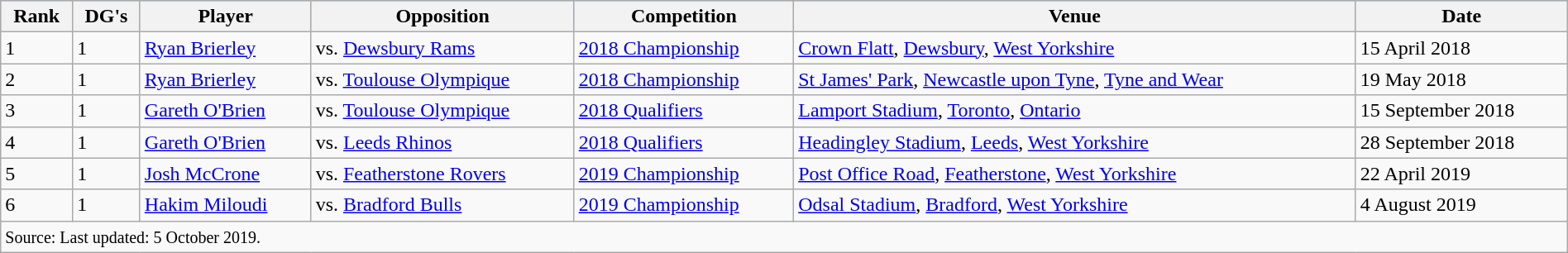<table class="wikitable" style="width:100%;">
<tr style="background:#87cefa;">
<th>Rank</th>
<th>DG's</th>
<th>Player</th>
<th>Opposition</th>
<th>Competition</th>
<th>Venue</th>
<th>Date</th>
</tr>
<tr>
<td>1</td>
<td>1</td>
<td> <a href='#'>Ryan Brierley</a></td>
<td>vs. <a href='#'>Dewsbury Rams</a></td>
<td><a href='#'>2018 Championship</a></td>
<td> <a href='#'>Crown Flatt</a>, <a href='#'>Dewsbury</a>, <a href='#'>West Yorkshire</a></td>
<td>15 April 2018</td>
</tr>
<tr>
<td>2</td>
<td>1</td>
<td> <a href='#'>Ryan Brierley</a></td>
<td>vs. <a href='#'>Toulouse Olympique</a></td>
<td><a href='#'>2018 Championship</a></td>
<td> <a href='#'>St James' Park</a>, <a href='#'>Newcastle upon Tyne</a>, <a href='#'>Tyne and Wear</a></td>
<td>19 May 2018</td>
</tr>
<tr>
<td>3</td>
<td>1</td>
<td> <a href='#'>Gareth O'Brien</a></td>
<td>vs. <a href='#'>Toulouse Olympique</a></td>
<td><a href='#'>2018 Qualifiers</a></td>
<td> <a href='#'>Lamport Stadium</a>, <a href='#'>Toronto</a>, <a href='#'>Ontario</a></td>
<td>15 September 2018</td>
</tr>
<tr>
<td>4</td>
<td>1</td>
<td> <a href='#'>Gareth O'Brien</a></td>
<td>vs. <a href='#'>Leeds Rhinos</a></td>
<td><a href='#'>2018 Qualifiers</a></td>
<td> <a href='#'>Headingley Stadium</a>, <a href='#'>Leeds</a>, <a href='#'>West Yorkshire</a></td>
<td>28 September 2018</td>
</tr>
<tr>
<td>5</td>
<td>1</td>
<td> <a href='#'>Josh McCrone</a></td>
<td>vs. <a href='#'>Featherstone Rovers</a></td>
<td><a href='#'>2019 Championship</a></td>
<td> <a href='#'>Post Office Road</a>, <a href='#'>Featherstone</a>, <a href='#'>West Yorkshire</a></td>
<td>22 April 2019</td>
</tr>
<tr>
<td>6</td>
<td>1</td>
<td> <a href='#'>Hakim Miloudi</a></td>
<td>vs. <a href='#'>Bradford Bulls</a></td>
<td><a href='#'>2019 Championship</a></td>
<td> <a href='#'>Odsal Stadium</a>, <a href='#'>Bradford</a>, <a href='#'>West Yorkshire</a></td>
<td>4 August 2019</td>
</tr>
<tr>
<td colspan=7><small>Source: Last updated: 5 October 2019.</small></td>
</tr>
</table>
